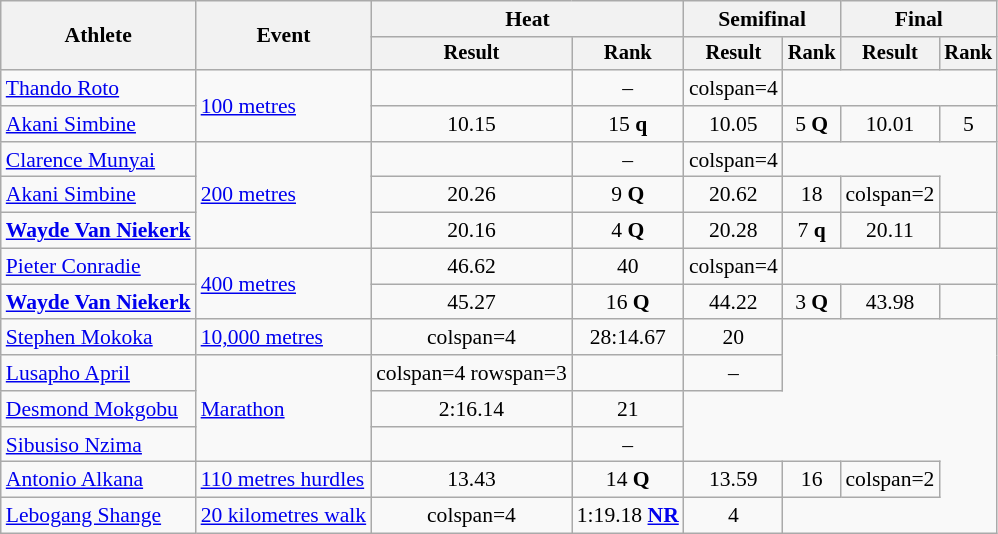<table class="wikitable" style="font-size:90%">
<tr>
<th rowspan="2">Athlete</th>
<th rowspan="2">Event</th>
<th colspan="2">Heat</th>
<th colspan="2">Semifinal</th>
<th colspan="2">Final</th>
</tr>
<tr style="font-size:95%">
<th>Result</th>
<th>Rank</th>
<th>Result</th>
<th>Rank</th>
<th>Result</th>
<th>Rank</th>
</tr>
<tr style=text-align:center>
<td style=text-align:left><a href='#'>Thando Roto</a></td>
<td style=text-align:left rowspan=2><a href='#'>100 metres</a></td>
<td></td>
<td>–</td>
<td>colspan=4 </td>
</tr>
<tr style=text-align:center>
<td style=text-align:left><a href='#'>Akani Simbine</a></td>
<td>10.15</td>
<td>15 <strong>q</strong></td>
<td>10.05</td>
<td>5 <strong>Q</strong></td>
<td>10.01</td>
<td>5</td>
</tr>
<tr style=text-align:center>
<td style=text-align:left><a href='#'>Clarence Munyai</a></td>
<td style=text-align:left rowspan=3><a href='#'>200 metres</a></td>
<td></td>
<td>–</td>
<td>colspan=4 </td>
</tr>
<tr style=text-align:center>
<td style=text-align:left><a href='#'>Akani Simbine</a></td>
<td>20.26</td>
<td>9 <strong>Q</strong></td>
<td>20.62</td>
<td>18</td>
<td>colspan=2 </td>
</tr>
<tr style=text-align:center>
<td style=text-align:left><strong><a href='#'>Wayde Van Niekerk</a></strong></td>
<td>20.16</td>
<td>4 <strong>Q</strong></td>
<td>20.28</td>
<td>7 <strong>q</strong></td>
<td>20.11</td>
<td></td>
</tr>
<tr style=text-align:center>
<td style=text-align:left><a href='#'>Pieter Conradie</a></td>
<td style=text-align:left rowspan=2><a href='#'>400 metres</a></td>
<td>46.62</td>
<td>40</td>
<td>colspan=4 </td>
</tr>
<tr style=text-align:center>
<td style=text-align:left><strong><a href='#'>Wayde Van Niekerk</a></strong></td>
<td>45.27</td>
<td>16 <strong>Q</strong></td>
<td>44.22</td>
<td>3 <strong>Q</strong></td>
<td>43.98</td>
<td></td>
</tr>
<tr style=text-align:center>
<td style=text-align:left><a href='#'>Stephen Mokoka</a></td>
<td style=text-align:left><a href='#'>10,000 metres</a></td>
<td>colspan=4 </td>
<td>28:14.67</td>
<td>20</td>
</tr>
<tr style=text-align:center>
<td style=text-align:left><a href='#'>Lusapho April</a></td>
<td style=text-align:left rowspan=3><a href='#'>Marathon</a></td>
<td>colspan=4 rowspan=3 </td>
<td></td>
<td>–</td>
</tr>
<tr style=text-align:center>
<td style=text-align:left><a href='#'>Desmond Mokgobu</a></td>
<td>2:16.14</td>
<td>21</td>
</tr>
<tr style=text-align:center>
<td style=text-align:left><a href='#'>Sibusiso Nzima</a></td>
<td></td>
<td>–</td>
</tr>
<tr style=text-align:center>
<td style=text-align:left><a href='#'>Antonio Alkana</a></td>
<td style=text-align:left><a href='#'>110 metres hurdles</a></td>
<td>13.43</td>
<td>14 <strong>Q</strong></td>
<td>13.59</td>
<td>16</td>
<td>colspan=2 </td>
</tr>
<tr style=text-align:center>
<td style=text-align:left><a href='#'>Lebogang Shange</a></td>
<td style=text-align:left><a href='#'>20 kilometres walk</a></td>
<td>colspan=4 </td>
<td>1:19.18 <strong><a href='#'>NR</a></strong></td>
<td>4</td>
</tr>
</table>
